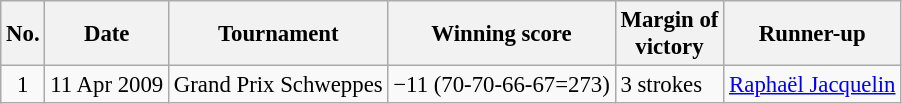<table class="wikitable" style="font-size:95%;">
<tr>
<th>No.</th>
<th>Date</th>
<th>Tournament</th>
<th>Winning score</th>
<th>Margin of<br>victory</th>
<th>Runner-up</th>
</tr>
<tr>
<td align=center>1</td>
<td align=right>11 Apr 2009</td>
<td>Grand Prix Schweppes</td>
<td>−11 (70-70-66-67=273)</td>
<td>3 strokes</td>
<td> <a href='#'>Raphaël Jacquelin</a></td>
</tr>
</table>
